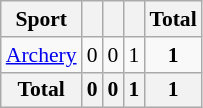<table class="wikitable" style="font-size:90%; text-align:center;">
<tr>
<th>Sport</th>
<th></th>
<th></th>
<th></th>
<th>Total</th>
</tr>
<tr>
<td align=left><a href='#'>Archery</a></td>
<td>0</td>
<td>0</td>
<td>1</td>
<td><strong>1</strong></td>
</tr>
<tr class="sortbottom">
<th>Total</th>
<th>0</th>
<th>0</th>
<th>1</th>
<th>1</th>
</tr>
</table>
